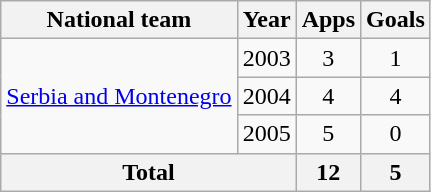<table class="wikitable" style="text-align:center">
<tr>
<th>National team</th>
<th>Year</th>
<th>Apps</th>
<th>Goals</th>
</tr>
<tr>
<td rowspan="3" style="vertical-align:center"><a href='#'>Serbia and Montenegro</a></td>
<td>2003</td>
<td>3</td>
<td>1</td>
</tr>
<tr>
<td>2004</td>
<td>4</td>
<td>4</td>
</tr>
<tr>
<td>2005</td>
<td>5</td>
<td>0</td>
</tr>
<tr>
<th colspan="2">Total</th>
<th>12</th>
<th>5</th>
</tr>
</table>
